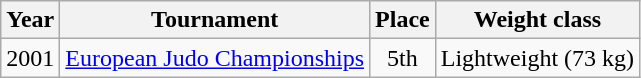<table class=wikitable>
<tr>
<th>Year</th>
<th>Tournament</th>
<th>Place</th>
<th>Weight class</th>
</tr>
<tr>
<td>2001</td>
<td><a href='#'>European Judo Championships</a></td>
<td align="center">5th</td>
<td>Lightweight (73 kg)</td>
</tr>
</table>
